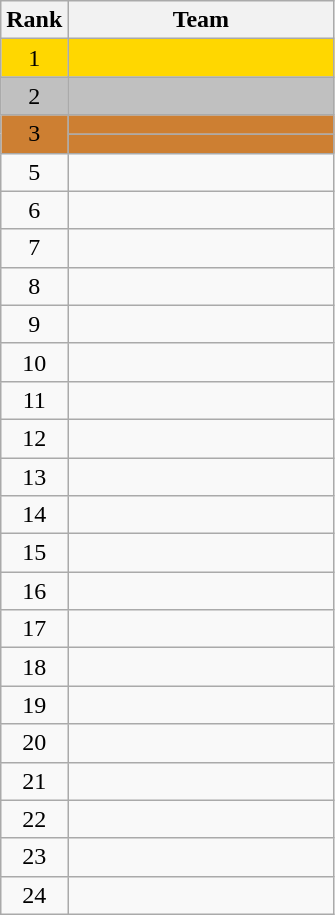<table class="wikitable">
<tr>
<th>Rank</th>
<th width=170>Team</th>
</tr>
<tr bgcolor=gold>
<td align=center>1</td>
<td></td>
</tr>
<tr bgcolor=silver>
<td align=center>2</td>
<td></td>
</tr>
<tr bgcolor=CD7F32>
<td rowspan=2 align=center>3</td>
<td></td>
</tr>
<tr bgcolor=CD7F32>
<td></td>
</tr>
<tr>
<td align=center>5</td>
<td></td>
</tr>
<tr>
<td align=center>6</td>
<td></td>
</tr>
<tr>
<td align=center>7</td>
<td></td>
</tr>
<tr>
<td align=center>8</td>
<td></td>
</tr>
<tr>
<td align=center>9</td>
<td></td>
</tr>
<tr>
<td align=center>10</td>
<td></td>
</tr>
<tr>
<td align=center>11</td>
<td></td>
</tr>
<tr>
<td align=center>12</td>
<td></td>
</tr>
<tr>
<td align=center>13</td>
<td></td>
</tr>
<tr>
<td align=center>14</td>
<td></td>
</tr>
<tr>
<td align=center>15</td>
<td></td>
</tr>
<tr>
<td align=center>16</td>
<td></td>
</tr>
<tr>
<td align=center>17</td>
<td></td>
</tr>
<tr>
<td align=center>18</td>
<td></td>
</tr>
<tr>
<td align=center>19</td>
<td></td>
</tr>
<tr>
<td align=center>20</td>
<td></td>
</tr>
<tr>
<td align=center>21</td>
<td></td>
</tr>
<tr>
<td align=center>22</td>
<td></td>
</tr>
<tr>
<td align=center>23</td>
<td></td>
</tr>
<tr>
<td align=center>24</td>
<td></td>
</tr>
</table>
